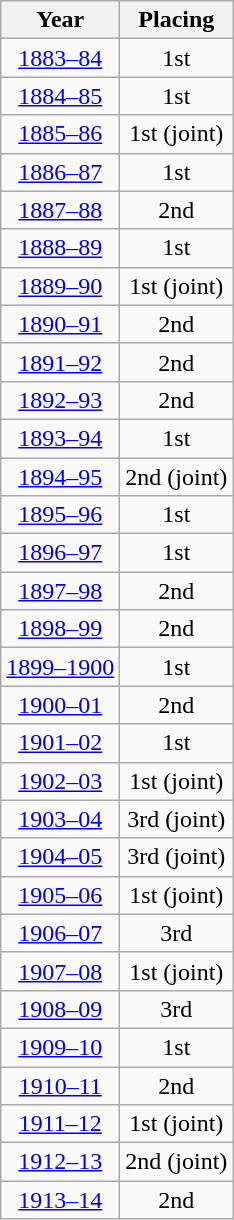<table class="wikitable sortable" style="text-align: center;">
<tr>
<th>Year</th>
<th>Placing</th>
</tr>
<tr>
<td><a href='#'>1883–84</a></td>
<td>1st</td>
</tr>
<tr>
<td><a href='#'>1884–85</a></td>
<td>1st</td>
</tr>
<tr>
<td><a href='#'>1885–86</a></td>
<td>1st (joint)</td>
</tr>
<tr>
<td><a href='#'>1886–87</a></td>
<td>1st</td>
</tr>
<tr>
<td><a href='#'>1887–88</a></td>
<td>2nd</td>
</tr>
<tr>
<td><a href='#'>1888–89</a></td>
<td>1st</td>
</tr>
<tr>
<td><a href='#'>1889–90</a></td>
<td>1st (joint)</td>
</tr>
<tr>
<td><a href='#'>1890–91</a></td>
<td>2nd</td>
</tr>
<tr>
<td><a href='#'>1891–92</a></td>
<td>2nd</td>
</tr>
<tr>
<td><a href='#'>1892–93</a></td>
<td>2nd</td>
</tr>
<tr>
<td><a href='#'>1893–94</a></td>
<td>1st</td>
</tr>
<tr>
<td><a href='#'>1894–95</a></td>
<td>2nd (joint)</td>
</tr>
<tr>
<td><a href='#'>1895–96</a></td>
<td>1st</td>
</tr>
<tr>
<td><a href='#'>1896–97</a></td>
<td>1st</td>
</tr>
<tr>
<td><a href='#'>1897–98</a></td>
<td>2nd</td>
</tr>
<tr>
<td><a href='#'>1898–99</a></td>
<td>2nd</td>
</tr>
<tr>
<td><a href='#'>1899–1900</a></td>
<td>1st</td>
</tr>
<tr>
<td><a href='#'>1900–01</a></td>
<td>2nd</td>
</tr>
<tr>
<td><a href='#'>1901–02</a></td>
<td>1st</td>
</tr>
<tr>
<td><a href='#'>1902–03</a></td>
<td>1st (joint)</td>
</tr>
<tr>
<td><a href='#'>1903–04</a></td>
<td>3rd (joint)</td>
</tr>
<tr>
<td><a href='#'>1904–05</a></td>
<td>3rd (joint)</td>
</tr>
<tr>
<td><a href='#'>1905–06</a></td>
<td>1st (joint)</td>
</tr>
<tr>
<td><a href='#'>1906–07</a></td>
<td>3rd</td>
</tr>
<tr>
<td><a href='#'>1907–08</a></td>
<td>1st (joint)</td>
</tr>
<tr>
<td><a href='#'>1908–09</a></td>
<td>3rd</td>
</tr>
<tr>
<td><a href='#'>1909–10</a></td>
<td>1st</td>
</tr>
<tr>
<td><a href='#'>1910–11</a></td>
<td>2nd</td>
</tr>
<tr>
<td><a href='#'>1911–12</a></td>
<td>1st (joint)</td>
</tr>
<tr>
<td><a href='#'>1912–13</a></td>
<td>2nd (joint)</td>
</tr>
<tr>
<td><a href='#'>1913–14</a></td>
<td>2nd</td>
</tr>
</table>
